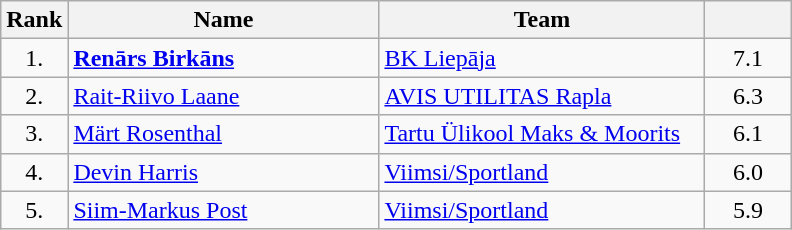<table class="wikitable" style="text-align: center;">
<tr>
<th>Rank</th>
<th width=200>Name</th>
<th width=210>Team</th>
<th width=50></th>
</tr>
<tr>
<td>1.</td>
<td align="left"> <strong><a href='#'>Renārs Birkāns</a></strong></td>
<td style="text-align:left;">  <a href='#'>BK Liepāja</a></td>
<td>7.1</td>
</tr>
<tr>
<td>2.</td>
<td align="left"> <a href='#'>Rait-Riivo Laane</a></td>
<td style="text-align:left;">  <a href='#'>AVIS UTILITAS Rapla</a></td>
<td>6.3</td>
</tr>
<tr>
<td>3.</td>
<td align="left"> <a href='#'>Märt Rosenthal</a></td>
<td style="text-align:left;">  <a href='#'>Tartu Ülikool Maks & Moorits</a></td>
<td>6.1</td>
</tr>
<tr>
<td>4.</td>
<td align="left"> <a href='#'>Devin Harris</a></td>
<td style="text-align:left;">  <a href='#'>Viimsi/Sportland</a></td>
<td>6.0</td>
</tr>
<tr>
<td>5.</td>
<td align="left"> <a href='#'>Siim-Markus Post</a></td>
<td style="text-align:left;">  <a href='#'>Viimsi/Sportland</a></td>
<td>5.9</td>
</tr>
</table>
